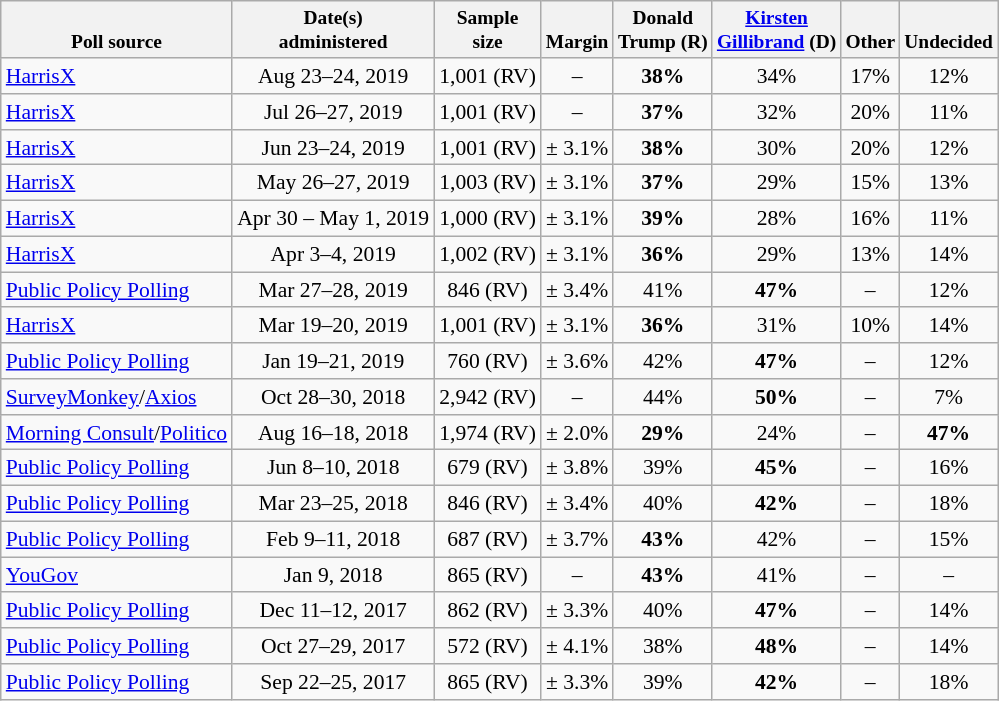<table class="wikitable sortable" style="font-size:90%;text-align:center;">
<tr valign=bottom style="font-size:90%;">
<th>Poll source</th>
<th>Date(s)<br>administered</th>
<th>Sample<br>size</th>
<th>Margin<br></th>
<th>Donald<br>Trump (R)</th>
<th><a href='#'>Kirsten<br>Gillibrand</a> (D)</th>
<th>Other</th>
<th>Undecided</th>
</tr>
<tr>
<td style="text-align:left;"><a href='#'>HarrisX</a></td>
<td>Aug 23–24, 2019</td>
<td>1,001 (RV)</td>
<td>–</td>
<td><strong>38%</strong></td>
<td>34%</td>
<td>17%</td>
<td>12%</td>
</tr>
<tr>
<td style="text-align:left;"><a href='#'>HarrisX</a></td>
<td>Jul 26–27, 2019</td>
<td>1,001 (RV)</td>
<td>–</td>
<td><strong>37%</strong></td>
<td>32%</td>
<td>20%</td>
<td>11%</td>
</tr>
<tr>
<td style="text-align:left;"><a href='#'>HarrisX</a></td>
<td>Jun 23–24, 2019</td>
<td>1,001 (RV)</td>
<td>± 3.1%</td>
<td><strong>38%</strong></td>
<td>30%</td>
<td>20%</td>
<td>12%</td>
</tr>
<tr>
<td style="text-align:left;"><a href='#'>HarrisX</a></td>
<td>May 26–27, 2019</td>
<td>1,003 (RV)</td>
<td>± 3.1%</td>
<td><strong>37%</strong></td>
<td>29%</td>
<td>15%</td>
<td>13%</td>
</tr>
<tr>
<td style="text-align:left;"><a href='#'>HarrisX</a></td>
<td>Apr 30 – May 1, 2019</td>
<td>1,000 (RV)</td>
<td>± 3.1%</td>
<td><strong>39%</strong></td>
<td>28%</td>
<td>16%</td>
<td>11%</td>
</tr>
<tr>
<td style="text-align:left;"><a href='#'>HarrisX</a></td>
<td>Apr 3–4, 2019</td>
<td>1,002 (RV)</td>
<td>± 3.1%</td>
<td><strong>36%</strong></td>
<td>29%</td>
<td>13%</td>
<td>14%</td>
</tr>
<tr>
<td style="text-align:left;"><a href='#'>Public Policy Polling</a></td>
<td>Mar 27–28, 2019</td>
<td>846 (RV)</td>
<td>± 3.4%</td>
<td>41%</td>
<td><strong>47%</strong></td>
<td>–</td>
<td>12%</td>
</tr>
<tr>
<td style="text-align:left;"><a href='#'>HarrisX</a></td>
<td>Mar 19–20, 2019</td>
<td>1,001 (RV)</td>
<td>± 3.1%</td>
<td><strong>36%</strong></td>
<td>31%</td>
<td>10%</td>
<td>14%</td>
</tr>
<tr>
<td style="text-align:left;"><a href='#'>Public Policy Polling</a></td>
<td>Jan 19–21, 2019</td>
<td>760 (RV)</td>
<td>± 3.6%</td>
<td>42%</td>
<td><strong>47%</strong></td>
<td>–</td>
<td>12%</td>
</tr>
<tr>
<td style="text-align:left;"><a href='#'>SurveyMonkey</a>/<a href='#'>Axios</a></td>
<td>Oct 28–30, 2018</td>
<td>2,942 (RV)</td>
<td>–</td>
<td>44%</td>
<td><strong>50%</strong></td>
<td>–</td>
<td>7%</td>
</tr>
<tr>
<td style="text-align:left;"><a href='#'>Morning Consult</a>/<a href='#'>Politico</a></td>
<td>Aug 16–18, 2018</td>
<td>1,974 (RV)</td>
<td>± 2.0%</td>
<td><strong>29%</strong></td>
<td>24%</td>
<td>–</td>
<td><strong>47%</strong></td>
</tr>
<tr>
<td style="text-align:left;"><a href='#'>Public Policy Polling</a></td>
<td>Jun 8–10, 2018</td>
<td>679 (RV)</td>
<td>± 3.8%</td>
<td>39%</td>
<td><strong>45%</strong></td>
<td>–</td>
<td>16%</td>
</tr>
<tr>
<td style="text-align:left;"><a href='#'>Public Policy Polling</a></td>
<td>Mar 23–25, 2018</td>
<td>846 (RV)</td>
<td>± 3.4%</td>
<td>40%</td>
<td><strong>42%</strong></td>
<td>–</td>
<td>18%</td>
</tr>
<tr>
<td style="text-align:left;"><a href='#'>Public Policy Polling</a></td>
<td>Feb 9–11, 2018</td>
<td>687 (RV)</td>
<td>± 3.7%</td>
<td><strong>43%</strong></td>
<td>42%</td>
<td>–</td>
<td>15%</td>
</tr>
<tr>
<td style="text-align:left;"><a href='#'>YouGov</a></td>
<td>Jan 9, 2018</td>
<td>865 (RV)</td>
<td>–</td>
<td><strong>43%</strong></td>
<td>41%</td>
<td>–</td>
<td>–</td>
</tr>
<tr>
<td style="text-align:left;"><a href='#'>Public Policy Polling</a></td>
<td>Dec 11–12, 2017</td>
<td>862 (RV)</td>
<td>± 3.3%</td>
<td>40%</td>
<td><strong>47%</strong></td>
<td>–</td>
<td>14%</td>
</tr>
<tr>
<td style="text-align:left;"><a href='#'>Public Policy Polling</a></td>
<td>Oct 27–29, 2017</td>
<td>572 (RV)</td>
<td>± 4.1%</td>
<td>38%</td>
<td><strong>48%</strong></td>
<td>–</td>
<td>14%</td>
</tr>
<tr>
<td style="text-align:left;"><a href='#'>Public Policy Polling</a></td>
<td>Sep 22–25, 2017</td>
<td>865 (RV)</td>
<td>± 3.3%</td>
<td>39%</td>
<td><strong>42%</strong></td>
<td>–</td>
<td>18%</td>
</tr>
</table>
